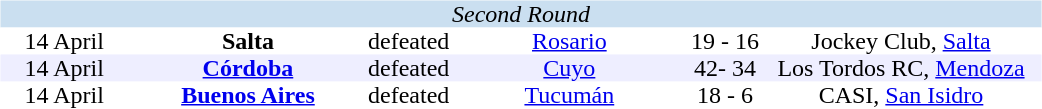<table width=700>
<tr>
<td width=700 valign="top"><br><table border=0 cellspacing=0 cellpadding=0 style="font-size: 100%; border-collapse: collapse;" width=100%>
<tr bgcolor="#CADFF0">
<td style="font-size:100%"; align="center" colspan="6"><em>Second Round</em></td>
</tr>
<tr align=center bgcolor=#FFFFFF>
<td width=90>14 April</td>
<td width=170><strong>Salta</strong></td>
<td width=20>defeated</td>
<td width=170><a href='#'>Rosario</a></td>
<td width=50>19 - 16</td>
<td width=200>Jockey Club, <a href='#'>Salta</a></td>
</tr>
<tr align=center bgcolor=#EEEEFF>
<td width=90>14 April</td>
<td width=170><strong><a href='#'>Córdoba</a></strong></td>
<td width=20>defeated</td>
<td width=170><a href='#'>Cuyo</a></td>
<td width=50>42- 34</td>
<td width=200>Los Tordos RC, <a href='#'>Mendoza</a></td>
</tr>
<tr align=center bgcolor=#FFFFFF>
<td width=90>14 April</td>
<td width=170><strong><a href='#'>Buenos Aires</a></strong></td>
<td width=20>defeated</td>
<td width=170><a href='#'>Tucumán</a></td>
<td width=50>18 - 6</td>
<td width=200>CASI, <a href='#'>San Isidro</a></td>
</tr>
</table>
</td>
</tr>
</table>
